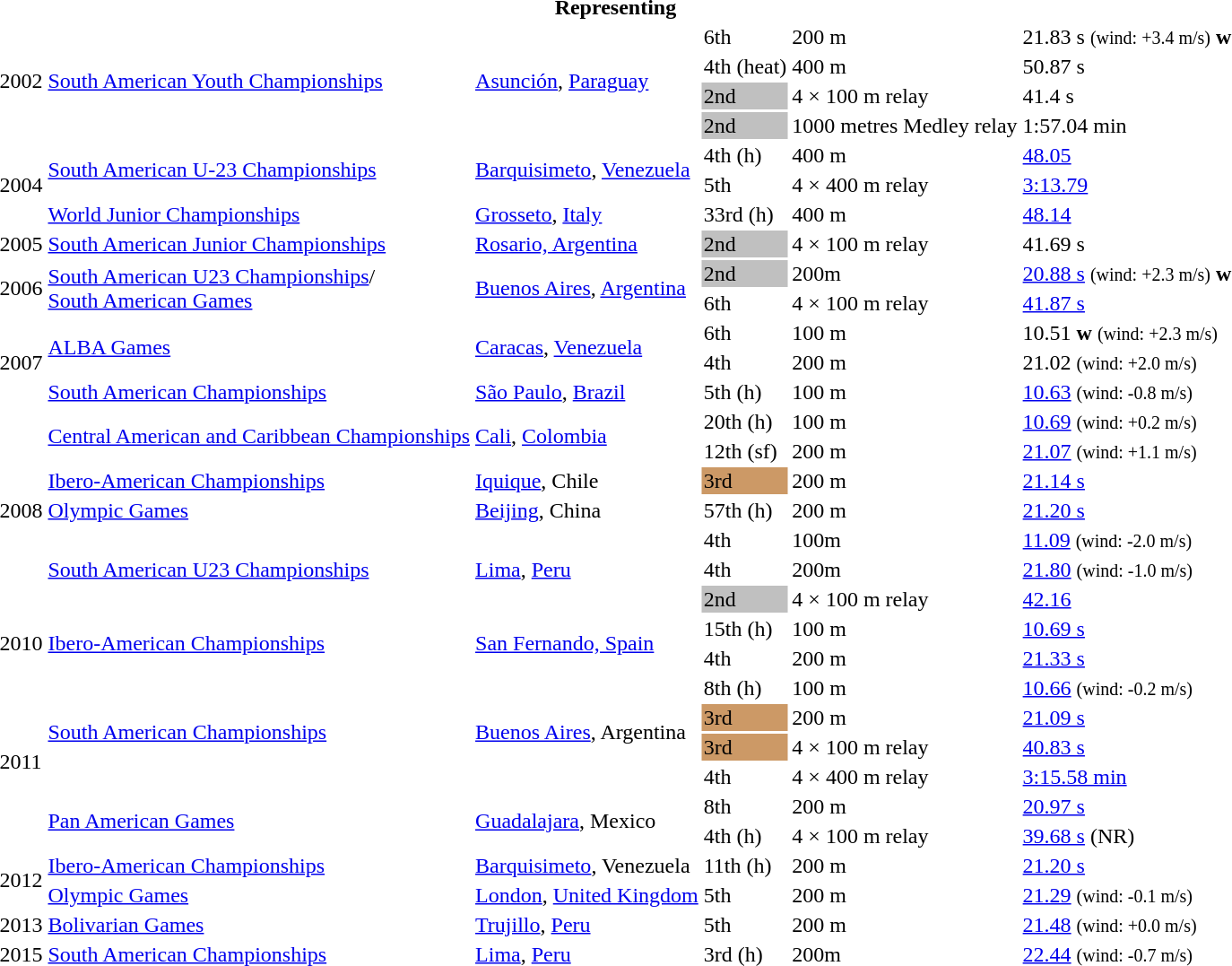<table>
<tr>
<th colspan="6">Representing </th>
</tr>
<tr>
<td rowspan=4>2002</td>
<td rowspan=4><a href='#'>South American Youth Championships</a></td>
<td rowspan=4><a href='#'>Asunción</a>, <a href='#'>Paraguay</a></td>
<td>6th</td>
<td>200 m</td>
<td>21.83 s <small>(wind: +3.4 m/s)</small> <strong>w</strong></td>
</tr>
<tr>
<td>4th (heat)</td>
<td>400 m</td>
<td>50.87 s</td>
</tr>
<tr>
<td bgcolor=silver>2nd</td>
<td>4 × 100 m relay</td>
<td>41.4 s</td>
</tr>
<tr>
<td bgcolor=silver>2nd</td>
<td>1000 metres Medley relay</td>
<td>1:57.04 min</td>
</tr>
<tr>
<td rowspan=3>2004</td>
<td rowspan=2><a href='#'>South American U-23 Championships</a></td>
<td rowspan=2><a href='#'>Barquisimeto</a>, <a href='#'>Venezuela</a></td>
<td>4th (h)</td>
<td>400 m</td>
<td><a href='#'>48.05</a></td>
</tr>
<tr>
<td>5th</td>
<td>4 × 400 m relay</td>
<td><a href='#'>3:13.79</a></td>
</tr>
<tr>
<td><a href='#'>World Junior Championships</a></td>
<td><a href='#'>Grosseto</a>, <a href='#'>Italy</a></td>
<td>33rd (h)</td>
<td>400 m</td>
<td><a href='#'>48.14</a></td>
</tr>
<tr>
<td>2005</td>
<td><a href='#'>South American Junior Championships</a></td>
<td><a href='#'>Rosario, Argentina</a></td>
<td bgcolor="silver">2nd</td>
<td>4 × 100 m relay</td>
<td>41.69 s</td>
</tr>
<tr>
<td rowspan=2>2006</td>
<td rowspan=2><a href='#'>South American U23 Championships</a>/<br><a href='#'>South American Games</a></td>
<td rowspan=2><a href='#'>Buenos Aires</a>, <a href='#'>Argentina</a></td>
<td bgcolor=silver>2nd</td>
<td>200m</td>
<td><a href='#'>20.88 s</a> <small>(wind: +2.3 m/s)</small> <strong>w</strong></td>
</tr>
<tr>
<td>6th</td>
<td>4 × 100 m relay</td>
<td><a href='#'>41.87 s</a></td>
</tr>
<tr>
<td rowspan=3>2007</td>
<td rowspan=2><a href='#'>ALBA Games</a></td>
<td rowspan=2><a href='#'>Caracas</a>, <a href='#'>Venezuela</a></td>
<td>6th</td>
<td>100 m</td>
<td>10.51 <strong>w</strong> <small>(wind: +2.3 m/s)</small></td>
</tr>
<tr>
<td>4th</td>
<td>200 m</td>
<td>21.02 <small>(wind: +2.0 m/s)</small></td>
</tr>
<tr>
<td><a href='#'>South American Championships</a></td>
<td><a href='#'>São Paulo</a>, <a href='#'>Brazil</a></td>
<td>5th (h)</td>
<td>100 m</td>
<td><a href='#'>10.63</a> <small>(wind: -0.8 m/s)</small></td>
</tr>
<tr>
<td rowspan=7>2008</td>
<td rowspan=2><a href='#'>Central American and Caribbean Championships</a></td>
<td rowspan=2><a href='#'>Cali</a>, <a href='#'>Colombia</a></td>
<td>20th (h)</td>
<td>100 m</td>
<td><a href='#'>10.69</a> <small>(wind: +0.2 m/s)</small></td>
</tr>
<tr>
<td>12th (sf)</td>
<td>200 m</td>
<td><a href='#'>21.07</a> <small>(wind: +1.1 m/s)</small></td>
</tr>
<tr>
<td><a href='#'>Ibero-American Championships</a></td>
<td><a href='#'>Iquique</a>, Chile</td>
<td bgcolor="cc9966">3rd</td>
<td>200 m</td>
<td><a href='#'>21.14 s</a></td>
</tr>
<tr>
<td><a href='#'>Olympic Games</a></td>
<td><a href='#'>Beijing</a>, China</td>
<td>57th (h)</td>
<td>200 m</td>
<td><a href='#'>21.20 s</a></td>
</tr>
<tr>
<td rowspan=3><a href='#'>South American U23 Championships</a></td>
<td rowspan=3><a href='#'>Lima</a>, <a href='#'>Peru</a></td>
<td>4th</td>
<td>100m</td>
<td><a href='#'>11.09</a> <small>(wind: -2.0 m/s)</small></td>
</tr>
<tr>
<td>4th</td>
<td>200m</td>
<td><a href='#'>21.80</a> <small>(wind: -1.0 m/s)</small></td>
</tr>
<tr>
<td bgcolor=silver>2nd</td>
<td>4 × 100 m relay</td>
<td><a href='#'>42.16</a></td>
</tr>
<tr>
<td rowspan=2>2010</td>
<td rowspan=2><a href='#'>Ibero-American Championships</a></td>
<td rowspan=2><a href='#'>San Fernando, Spain</a></td>
<td>15th (h)</td>
<td>100 m</td>
<td><a href='#'>10.69 s</a></td>
</tr>
<tr>
<td>4th</td>
<td>200 m</td>
<td><a href='#'>21.33 s</a></td>
</tr>
<tr>
<td rowspan=6>2011</td>
<td rowspan=4><a href='#'>South American Championships</a></td>
<td rowspan=4><a href='#'>Buenos Aires</a>, Argentina</td>
<td>8th (h)</td>
<td>100 m</td>
<td><a href='#'>10.66</a> <small>(wind: -0.2 m/s)</small></td>
</tr>
<tr>
<td bgcolor="cc9966">3rd</td>
<td>200 m</td>
<td><a href='#'>21.09 s</a></td>
</tr>
<tr>
<td bgcolor="cc9966">3rd</td>
<td>4 × 100 m relay</td>
<td><a href='#'>40.83 s</a></td>
</tr>
<tr>
<td>4th</td>
<td>4 × 400 m relay</td>
<td><a href='#'>3:15.58 min</a></td>
</tr>
<tr>
<td rowspan=2><a href='#'>Pan American Games</a></td>
<td rowspan=2><a href='#'>Guadalajara</a>, Mexico</td>
<td>8th</td>
<td>200 m</td>
<td><a href='#'>20.97 s</a></td>
</tr>
<tr>
<td>4th (h)</td>
<td>4 × 100 m relay</td>
<td><a href='#'>39.68 s</a> (NR)</td>
</tr>
<tr>
<td rowspan=2>2012</td>
<td><a href='#'>Ibero-American Championships</a></td>
<td><a href='#'>Barquisimeto</a>, Venezuela</td>
<td>11th (h)</td>
<td>200 m</td>
<td><a href='#'>21.20 s</a></td>
</tr>
<tr>
<td><a href='#'>Olympic Games</a></td>
<td><a href='#'>London</a>, <a href='#'>United Kingdom</a></td>
<td>5th</td>
<td>200 m</td>
<td><a href='#'>21.29</a> <small>(wind: -0.1 m/s)</small></td>
</tr>
<tr>
<td>2013</td>
<td><a href='#'>Bolivarian Games</a></td>
<td><a href='#'>Trujillo</a>, <a href='#'>Peru</a></td>
<td>5th</td>
<td>200 m</td>
<td><a href='#'>21.48</a> <small>(wind: +0.0 m/s)</small></td>
</tr>
<tr>
<td>2015</td>
<td><a href='#'>South American Championships</a></td>
<td><a href='#'>Lima</a>, <a href='#'>Peru</a></td>
<td>3rd (h)</td>
<td>200m</td>
<td><a href='#'>22.44</a> <small>(wind: -0.7 m/s)</small></td>
</tr>
</table>
